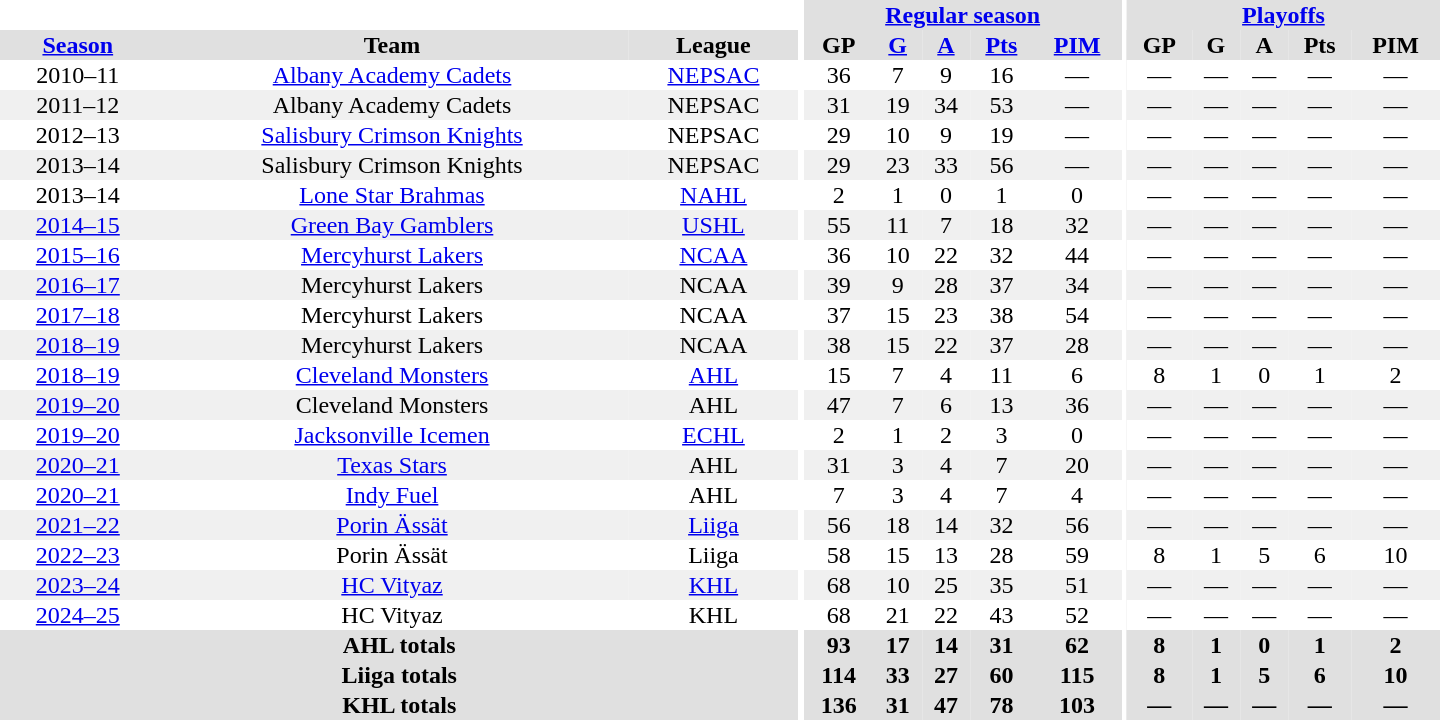<table border="0" cellpadding="1" cellspacing="0" style="text-align:center; width:60em">
<tr bgcolor="#e0e0e0">
<th colspan="3" bgcolor="#ffffff"></th>
<th rowspan="99" bgcolor="#ffffff"></th>
<th colspan="5"><a href='#'>Regular season</a></th>
<th rowspan="99" bgcolor="#ffffff"></th>
<th colspan="5"><a href='#'>Playoffs</a></th>
</tr>
<tr bgcolor="#e0e0e0">
<th><a href='#'>Season</a></th>
<th>Team</th>
<th>League</th>
<th>GP</th>
<th><a href='#'>G</a></th>
<th><a href='#'>A</a></th>
<th><a href='#'>Pts</a></th>
<th><a href='#'>PIM</a></th>
<th>GP</th>
<th>G</th>
<th>A</th>
<th>Pts</th>
<th>PIM</th>
</tr>
<tr>
<td>2010–11</td>
<td><a href='#'>Albany Academy Cadets</a></td>
<td><a href='#'>NEPSAC</a></td>
<td>36</td>
<td>7</td>
<td>9</td>
<td>16</td>
<td>—</td>
<td>—</td>
<td>—</td>
<td>—</td>
<td>—</td>
<td>—</td>
</tr>
<tr bgcolor="#f0f0f0">
<td>2011–12</td>
<td>Albany Academy Cadets</td>
<td>NEPSAC</td>
<td>31</td>
<td>19</td>
<td>34</td>
<td>53</td>
<td>—</td>
<td>—</td>
<td>—</td>
<td>—</td>
<td>—</td>
<td>—</td>
</tr>
<tr>
<td>2012–13</td>
<td><a href='#'>Salisbury Crimson Knights</a></td>
<td>NEPSAC</td>
<td>29</td>
<td>10</td>
<td>9</td>
<td>19</td>
<td>—</td>
<td>—</td>
<td>—</td>
<td>—</td>
<td>—</td>
<td>—</td>
</tr>
<tr bgcolor="#f0f0f0">
<td>2013–14</td>
<td>Salisbury Crimson Knights</td>
<td>NEPSAC</td>
<td>29</td>
<td>23</td>
<td>33</td>
<td>56</td>
<td>—</td>
<td>—</td>
<td>—</td>
<td>—</td>
<td>—</td>
<td>—</td>
</tr>
<tr>
<td>2013–14</td>
<td><a href='#'>Lone Star Brahmas</a></td>
<td><a href='#'>NAHL</a></td>
<td>2</td>
<td>1</td>
<td>0</td>
<td>1</td>
<td>0</td>
<td>—</td>
<td>—</td>
<td>—</td>
<td>—</td>
<td>—</td>
</tr>
<tr bgcolor="#f0f0f0">
<td><a href='#'>2014–15</a></td>
<td><a href='#'>Green Bay Gamblers</a></td>
<td><a href='#'>USHL</a></td>
<td>55</td>
<td>11</td>
<td>7</td>
<td>18</td>
<td>32</td>
<td>—</td>
<td>—</td>
<td>—</td>
<td>—</td>
<td>—</td>
</tr>
<tr>
<td><a href='#'>2015–16</a></td>
<td><a href='#'>Mercyhurst Lakers</a></td>
<td><a href='#'>NCAA</a></td>
<td>36</td>
<td>10</td>
<td>22</td>
<td>32</td>
<td>44</td>
<td>—</td>
<td>—</td>
<td>—</td>
<td>—</td>
<td>—</td>
</tr>
<tr bgcolor="#f0f0f0">
<td><a href='#'>2016–17</a></td>
<td>Mercyhurst Lakers</td>
<td>NCAA</td>
<td>39</td>
<td>9</td>
<td>28</td>
<td>37</td>
<td>34</td>
<td>—</td>
<td>—</td>
<td>—</td>
<td>—</td>
<td>—</td>
</tr>
<tr>
<td><a href='#'>2017–18</a></td>
<td>Mercyhurst Lakers</td>
<td>NCAA</td>
<td>37</td>
<td>15</td>
<td>23</td>
<td>38</td>
<td>54</td>
<td>—</td>
<td>—</td>
<td>—</td>
<td>—</td>
<td>—</td>
</tr>
<tr bgcolor="#f0f0f0">
<td><a href='#'>2018–19</a></td>
<td>Mercyhurst Lakers</td>
<td>NCAA</td>
<td>38</td>
<td>15</td>
<td>22</td>
<td>37</td>
<td>28</td>
<td>—</td>
<td>—</td>
<td>—</td>
<td>—</td>
<td>—</td>
</tr>
<tr>
<td><a href='#'>2018–19</a></td>
<td><a href='#'>Cleveland Monsters</a></td>
<td><a href='#'>AHL</a></td>
<td>15</td>
<td>7</td>
<td>4</td>
<td>11</td>
<td>6</td>
<td>8</td>
<td>1</td>
<td>0</td>
<td>1</td>
<td>2</td>
</tr>
<tr bgcolor="#f0f0f0">
<td><a href='#'>2019–20</a></td>
<td>Cleveland Monsters</td>
<td>AHL</td>
<td>47</td>
<td>7</td>
<td>6</td>
<td>13</td>
<td>36</td>
<td>—</td>
<td>—</td>
<td>—</td>
<td>—</td>
<td>—</td>
</tr>
<tr>
<td><a href='#'>2019–20</a></td>
<td><a href='#'>Jacksonville Icemen</a></td>
<td><a href='#'>ECHL</a></td>
<td>2</td>
<td>1</td>
<td>2</td>
<td>3</td>
<td>0</td>
<td>—</td>
<td>—</td>
<td>—</td>
<td>—</td>
<td>—</td>
</tr>
<tr bgcolor="#f0f0f0">
<td><a href='#'>2020–21</a></td>
<td><a href='#'>Texas Stars</a></td>
<td>AHL</td>
<td>31</td>
<td>3</td>
<td>4</td>
<td>7</td>
<td>20</td>
<td>—</td>
<td>—</td>
<td>—</td>
<td>—</td>
<td>—</td>
</tr>
<tr>
<td><a href='#'>2020–21</a></td>
<td><a href='#'>Indy Fuel</a></td>
<td>AHL</td>
<td>7</td>
<td>3</td>
<td>4</td>
<td>7</td>
<td>4</td>
<td>—</td>
<td>—</td>
<td>—</td>
<td>—</td>
<td>—</td>
</tr>
<tr bgcolor="#f0f0f0">
<td><a href='#'>2021–22</a></td>
<td><a href='#'>Porin Ässät</a></td>
<td><a href='#'>Liiga</a></td>
<td>56</td>
<td>18</td>
<td>14</td>
<td>32</td>
<td>56</td>
<td>—</td>
<td>—</td>
<td>—</td>
<td>—</td>
<td>—</td>
</tr>
<tr>
<td><a href='#'>2022–23</a></td>
<td>Porin Ässät</td>
<td>Liiga</td>
<td>58</td>
<td>15</td>
<td>13</td>
<td>28</td>
<td>59</td>
<td>8</td>
<td>1</td>
<td>5</td>
<td>6</td>
<td>10</td>
</tr>
<tr bgcolor="#f0f0f0">
<td><a href='#'>2023–24</a></td>
<td><a href='#'>HC Vityaz</a></td>
<td><a href='#'>KHL</a></td>
<td>68</td>
<td>10</td>
<td>25</td>
<td>35</td>
<td>51</td>
<td>—</td>
<td>—</td>
<td>—</td>
<td>—</td>
<td>—</td>
</tr>
<tr>
<td><a href='#'>2024–25</a></td>
<td>HC Vityaz</td>
<td>KHL</td>
<td>68</td>
<td>21</td>
<td>22</td>
<td>43</td>
<td>52</td>
<td>—</td>
<td>—</td>
<td>—</td>
<td>—</td>
<td>—</td>
</tr>
<tr bgcolor="#e0e0e0">
<th colspan="3">AHL totals</th>
<th>93</th>
<th>17</th>
<th>14</th>
<th>31</th>
<th>62</th>
<th>8</th>
<th>1</th>
<th>0</th>
<th>1</th>
<th>2</th>
</tr>
<tr bgcolor="#e0e0e0">
<th colspan="3">Liiga totals</th>
<th>114</th>
<th>33</th>
<th>27</th>
<th>60</th>
<th>115</th>
<th>8</th>
<th>1</th>
<th>5</th>
<th>6</th>
<th>10</th>
</tr>
<tr bgcolor="#e0e0e0">
<th colspan="3">KHL totals</th>
<th>136</th>
<th>31</th>
<th>47</th>
<th>78</th>
<th>103</th>
<th>—</th>
<th>—</th>
<th>—</th>
<th>—</th>
<th>—</th>
</tr>
</table>
